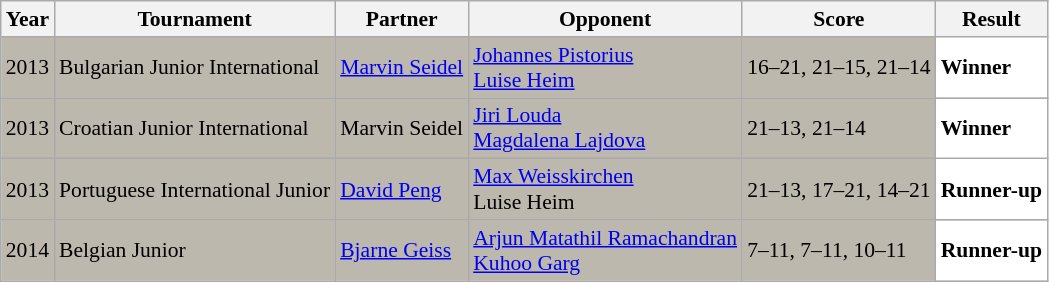<table class="sortable wikitable" style="font-size: 90%;">
<tr>
<th>Year</th>
<th>Tournament</th>
<th>Partner</th>
<th>Opponent</th>
<th>Score</th>
<th>Result</th>
</tr>
<tr style="background:#BDB8AD">
<td align="center">2013</td>
<td align="left">Bulgarian Junior International</td>
<td align="left"> <a href='#'>Marvin Seidel</a></td>
<td align="left"> <a href='#'>Johannes Pistorius</a><br> <a href='#'>Luise Heim</a></td>
<td align="left">16–21, 21–15, 21–14</td>
<td style="text-align:left; background:white"> <strong>Winner</strong></td>
</tr>
<tr style="background:#BDB8AD">
<td align="center">2013</td>
<td align="left">Croatian Junior International</td>
<td align="left"> Marvin Seidel</td>
<td align="left"> <a href='#'>Jiri Louda</a><br> <a href='#'>Magdalena Lajdova</a></td>
<td align="left">21–13, 21–14</td>
<td style="text-align:left; background:white"> <strong>Winner</strong></td>
</tr>
<tr style="background:#BDB8AD">
<td align="center">2013</td>
<td align="left">Portuguese International Junior</td>
<td align="left"> <a href='#'>David Peng</a></td>
<td align="left"> <a href='#'>Max Weisskirchen</a><br> Luise Heim</td>
<td align="left">21–13, 17–21, 14–21</td>
<td style="text-align:left; background:white"> <strong>Runner-up</strong></td>
</tr>
<tr style="background:#BDB8AD">
<td align="center">2014</td>
<td align="left">Belgian Junior</td>
<td align="left"> <a href='#'>Bjarne Geiss</a></td>
<td align="left"> <a href='#'>Arjun Matathil Ramachandran</a><br> <a href='#'>Kuhoo Garg</a></td>
<td align="left">7–11, 7–11, 10–11</td>
<td style="text-align:left; background:white"> <strong>Runner-up</strong></td>
</tr>
</table>
